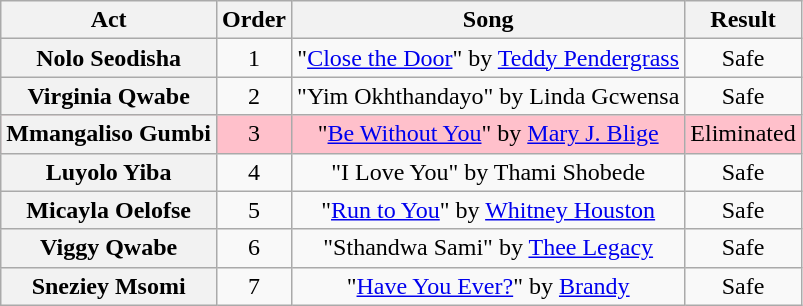<table class="wikitable plainrowheaders" style="text-align:center;">
<tr>
<th scope="col">Act</th>
<th scope="col">Order</th>
<th scope="col">Song</th>
<th scope="col">Result</th>
</tr>
<tr>
<th scope=row>Nolo Seodisha</th>
<td>1</td>
<td>"<a href='#'>Close the Door</a>" by <a href='#'>Teddy Pendergrass</a></td>
<td>Safe</td>
</tr>
<tr>
<th scope=row>Virginia Qwabe</th>
<td>2</td>
<td>"Yim Okhthandayo" by Linda Gcwensa</td>
<td>Safe</td>
</tr>
<tr style="background:pink;">
<th scope=row>Mmangaliso Gumbi</th>
<td>3</td>
<td>"<a href='#'>Be Without You</a>" by <a href='#'>Mary J. Blige</a></td>
<td>Eliminated</td>
</tr>
<tr>
<th scope=row>Luyolo Yiba</th>
<td>4</td>
<td>"I Love You" by Thami Shobede</td>
<td>Safe</td>
</tr>
<tr>
<th scope=row>Micayla Oelofse</th>
<td>5</td>
<td>"<a href='#'>Run to You</a>" by <a href='#'>Whitney Houston</a></td>
<td>Safe</td>
</tr>
<tr>
<th scope=row>Viggy Qwabe</th>
<td>6</td>
<td>"Sthandwa Sami" by <a href='#'>Thee Legacy</a></td>
<td>Safe</td>
</tr>
<tr>
<th scope=row>Sneziey Msomi</th>
<td>7</td>
<td>"<a href='#'>Have You Ever?</a>" by <a href='#'>Brandy</a></td>
<td>Safe</td>
</tr>
</table>
